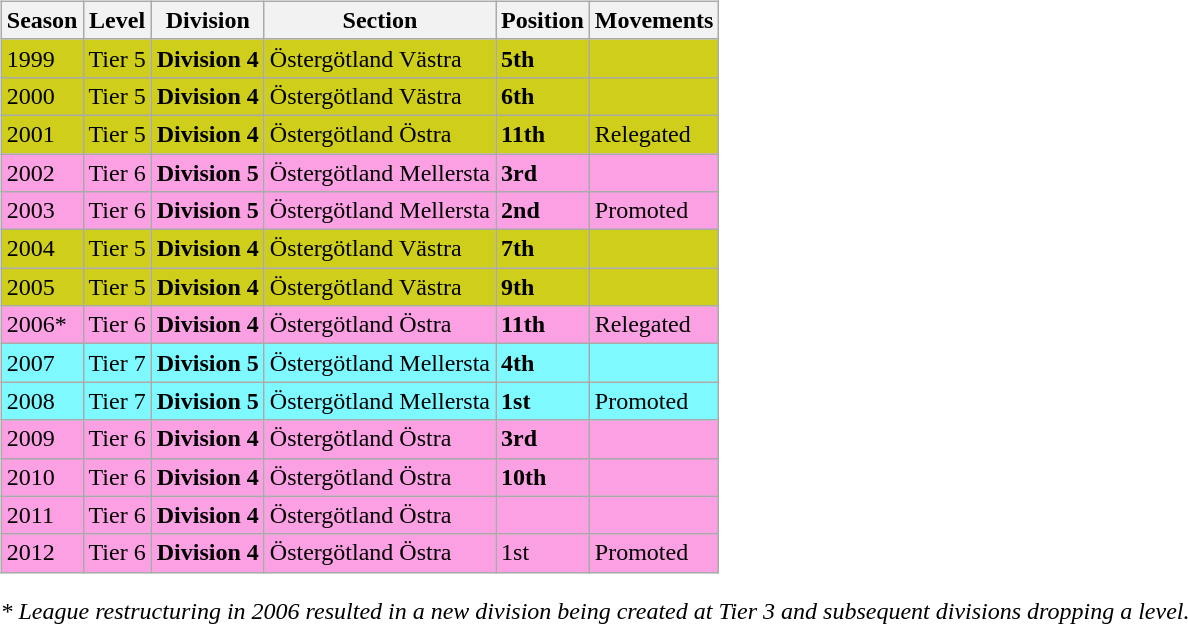<table>
<tr>
<td valign="top" width=0%><br><table class="wikitable">
<tr style="background:#f0f6fa;">
<th><strong>Season</strong></th>
<th><strong>Level</strong></th>
<th><strong>Division</strong></th>
<th><strong>Section</strong></th>
<th><strong>Position</strong></th>
<th><strong>Movements</strong></th>
</tr>
<tr>
<td style="background:#CECE1B;">1999</td>
<td style="background:#CECE1B;">Tier 5</td>
<td style="background:#CECE1B;"><strong>Division 4</strong></td>
<td style="background:#CECE1B;">Östergötland Västra</td>
<td style="background:#CECE1B;"><strong>5th</strong></td>
<td style="background:#CECE1B;"></td>
</tr>
<tr>
<td style="background:#CECE1B;">2000</td>
<td style="background:#CECE1B;">Tier 5</td>
<td style="background:#CECE1B;"><strong>Division 4</strong></td>
<td style="background:#CECE1B;">Östergötland Västra</td>
<td style="background:#CECE1B;"><strong>6th</strong></td>
<td style="background:#CECE1B;"></td>
</tr>
<tr>
<td style="background:#CECE1B;">2001</td>
<td style="background:#CECE1B;">Tier 5</td>
<td style="background:#CECE1B;"><strong>Division 4</strong></td>
<td style="background:#CECE1B;">Östergötland Östra</td>
<td style="background:#CECE1B;"><strong>11th</strong></td>
<td style="background:#CECE1B;">Relegated</td>
</tr>
<tr>
<td style="background:#FBA0E3;">2002</td>
<td style="background:#FBA0E3;">Tier 6</td>
<td style="background:#FBA0E3;"><strong>Division 5</strong></td>
<td style="background:#FBA0E3;">Östergötland Mellersta</td>
<td style="background:#FBA0E3;"><strong>3rd</strong></td>
<td style="background:#FBA0E3;"></td>
</tr>
<tr>
<td style="background:#FBA0E3;">2003</td>
<td style="background:#FBA0E3;">Tier 6</td>
<td style="background:#FBA0E3;"><strong>Division 5</strong></td>
<td style="background:#FBA0E3;">Östergötland Mellersta</td>
<td style="background:#FBA0E3;"><strong>2nd</strong></td>
<td style="background:#FBA0E3;">Promoted</td>
</tr>
<tr>
<td style="background:#CECE1B;">2004</td>
<td style="background:#CECE1B;">Tier 5</td>
<td style="background:#CECE1B;"><strong>Division 4</strong></td>
<td style="background:#CECE1B;">Östergötland Västra</td>
<td style="background:#CECE1B;"><strong>7th</strong></td>
<td style="background:#CECE1B;"></td>
</tr>
<tr>
<td style="background:#CECE1B;">2005</td>
<td style="background:#CECE1B;">Tier 5</td>
<td style="background:#CECE1B;"><strong>Division 4</strong></td>
<td style="background:#CECE1B;">Östergötland Västra</td>
<td style="background:#CECE1B;"><strong>9th</strong></td>
<td style="background:#CECE1B;"></td>
</tr>
<tr>
<td style="background:#FBA0E3;">2006*</td>
<td style="background:#FBA0E3;">Tier 6</td>
<td style="background:#FBA0E3;"><strong>Division 4</strong></td>
<td style="background:#FBA0E3;">Östergötland Östra</td>
<td style="background:#FBA0E3;"><strong>11th</strong></td>
<td style="background:#FBA0E3;">Relegated</td>
</tr>
<tr>
<td style="background:#7DF9FF;">2007</td>
<td style="background:#7DF9FF;">Tier 7</td>
<td style="background:#7DF9FF;"><strong>Division 5</strong></td>
<td style="background:#7DF9FF;">Östergötland Mellersta</td>
<td style="background:#7DF9FF;"><strong>4th</strong></td>
<td style="background:#7DF9FF;"></td>
</tr>
<tr>
<td style="background:#7DF9FF;">2008</td>
<td style="background:#7DF9FF;">Tier 7</td>
<td style="background:#7DF9FF;"><strong>Division 5</strong></td>
<td style="background:#7DF9FF;">Östergötland Mellersta</td>
<td style="background:#7DF9FF;"><strong>1st</strong></td>
<td style="background:#7DF9FF;">Promoted</td>
</tr>
<tr>
<td style="background:#FBA0E3;">2009</td>
<td style="background:#FBA0E3;">Tier 6</td>
<td style="background:#FBA0E3;"><strong>Division 4</strong></td>
<td style="background:#FBA0E3;">Östergötland Östra</td>
<td style="background:#FBA0E3;"><strong>3rd</strong></td>
<td style="background:#FBA0E3;"></td>
</tr>
<tr>
<td style="background:#FBA0E3;">2010</td>
<td style="background:#FBA0E3;">Tier 6</td>
<td style="background:#FBA0E3;"><strong>Division 4</strong></td>
<td style="background:#FBA0E3;">Östergötland Östra</td>
<td style="background:#FBA0E3;"><strong>10th</strong></td>
<td style="background:#FBA0E3;"></td>
</tr>
<tr>
<td style="background:#FBA0E3;">2011</td>
<td style="background:#FBA0E3;">Tier 6</td>
<td style="background:#FBA0E3;"><strong>Division 4</strong></td>
<td style="background:#FBA0E3;">Östergötland Östra</td>
<td style="background:#FBA0E3;"></td>
<td style="background:#FBA0E3;"></td>
</tr>
<tr>
<td style="background:#FBA0E3;">2012</td>
<td style="background:#FBA0E3;">Tier 6</td>
<td style="background:#FBA0E3;"><strong>Division 4</strong></td>
<td style="background:#FBA0E3;">Östergötland Östra</td>
<td style="background:#FBA0E3;">1st</td>
<td style="background:#FBA0E3;">Promoted</td>
</tr>
</table>
<em>* League restructuring in 2006 resulted in a new division being created at Tier 3 and subsequent divisions dropping a level.</em>


</td>
</tr>
</table>
